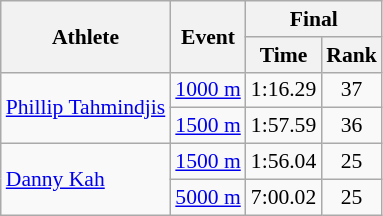<table class="wikitable" style="font-size:90%">
<tr>
<th rowspan="2">Athlete</th>
<th rowspan="2">Event</th>
<th colspan="2">Final</th>
</tr>
<tr>
<th>Time</th>
<th>Rank</th>
</tr>
<tr align="center">
<td align="left" rowspan=2><a href='#'>Phillip Tahmindjis</a></td>
<td align="left"><a href='#'>1000 m</a></td>
<td>1:16.29</td>
<td>37</td>
</tr>
<tr align="center">
<td align="left"><a href='#'>1500 m</a></td>
<td>1:57.59</td>
<td>36</td>
</tr>
<tr align="center">
<td align="left" rowspan=2><a href='#'>Danny Kah</a></td>
<td align="left"><a href='#'>1500 m</a></td>
<td>1:56.04</td>
<td>25</td>
</tr>
<tr align="center">
<td align="left"><a href='#'>5000 m</a></td>
<td>7:00.02</td>
<td>25</td>
</tr>
</table>
